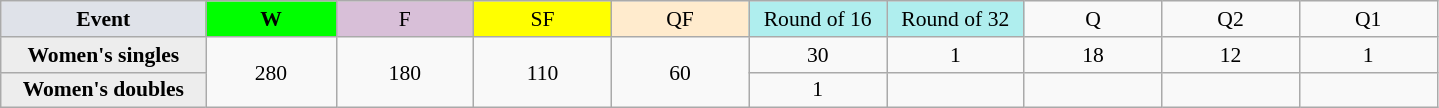<table class=wikitable style=font-size:90%;text-align:center>
<tr>
<td style="width:130px; background:#dfe2e9;"><strong>Event</strong></td>
<td style="width:80px; background:lime;"><strong>W</strong></td>
<td style="width:85px; background:thistle;">F</td>
<td style="width:85px; background:#ff0;">SF</td>
<td style="width:85px; background:#ffebcd;">QF</td>
<td style="width:85px; background:#afeeee;">Round of 16</td>
<td style="width:85px; background:#afeeee;">Round of 32</td>
<td width=85>Q</td>
<td width=85>Q2</td>
<td width=85>Q1</td>
</tr>
<tr>
<th style="background:#ededed;">Women's singles</th>
<td rowspan=2>280</td>
<td rowspan=2>180</td>
<td rowspan=2>110</td>
<td rowspan=2>60</td>
<td>30</td>
<td>1</td>
<td>18</td>
<td>12</td>
<td>1</td>
</tr>
<tr>
<th style="background:#ededed;">Women's doubles</th>
<td>1</td>
<td></td>
<td></td>
<td></td>
<td></td>
</tr>
</table>
